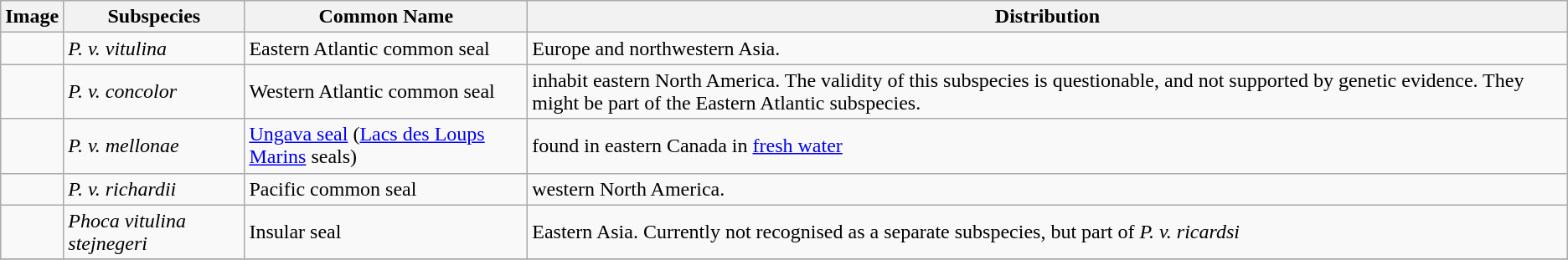<table class="wikitable ">
<tr>
<th>Image</th>
<th>Subspecies</th>
<th>Common Name</th>
<th>Distribution</th>
</tr>
<tr>
<td></td>
<td><em>P. v. vitulina</em> </td>
<td>Eastern Atlantic common seal</td>
<td>Europe and northwestern Asia.</td>
</tr>
<tr>
<td></td>
<td><em>P. v. concolor</em> </td>
<td>Western Atlantic common seal</td>
<td>inhabit eastern North America. The validity of this subspecies is questionable, and not supported by genetic evidence. They might be part of the Eastern Atlantic subspecies.</td>
</tr>
<tr>
<td></td>
<td><em>P. v. mellonae</em> </td>
<td><a href='#'>Ungava seal</a> (<a href='#'>Lacs des Loups Marins</a> seals)</td>
<td>found in eastern Canada in <a href='#'>fresh water</a></td>
</tr>
<tr>
<td></td>
<td><em>P. v. richardii</em> </td>
<td>Pacific common seal</td>
<td>western North America.</td>
</tr>
<tr>
<td></td>
<td><em>Phoca vitulina stejnegeri</em> </td>
<td>Insular seal</td>
<td>Eastern Asia. Currently not recognised as a separate subspecies, but part of <em>P. v. ricardsi</em></td>
</tr>
<tr>
</tr>
</table>
